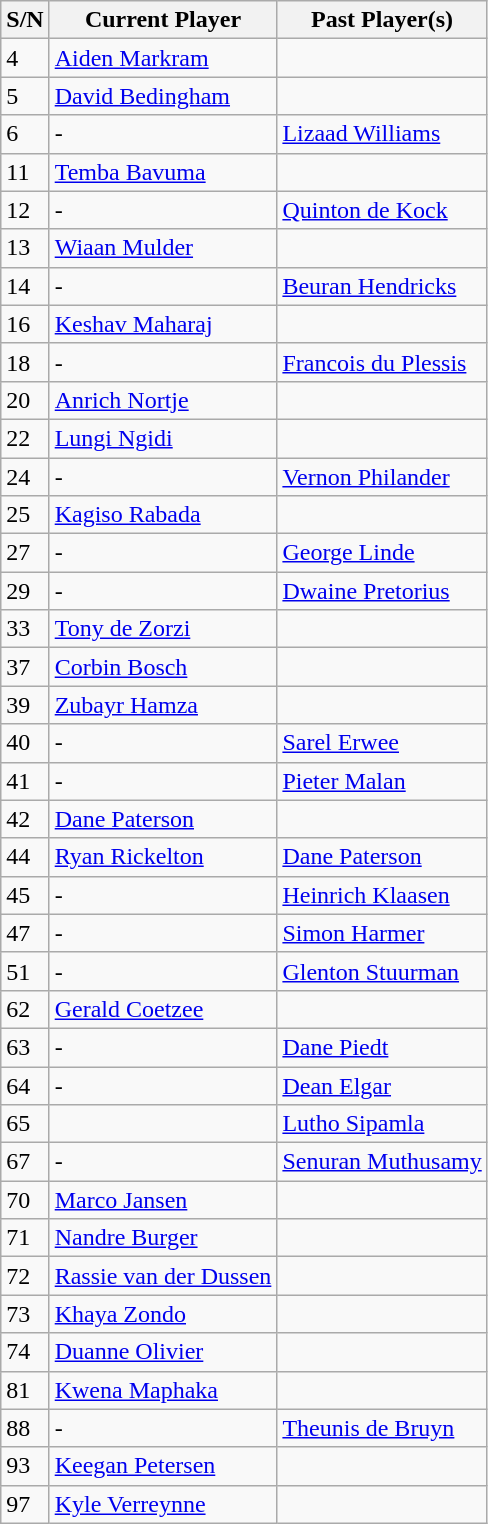<table class="wikitable">
<tr>
<th>S/N</th>
<th>Current Player</th>
<th>Past Player(s)</th>
</tr>
<tr>
<td>4</td>
<td><a href='#'>Aiden Markram</a></td>
<td></td>
</tr>
<tr>
<td>5</td>
<td><a href='#'>David Bedingham</a></td>
<td></td>
</tr>
<tr>
<td>6</td>
<td>-</td>
<td><a href='#'>Lizaad Williams</a></td>
</tr>
<tr>
<td>11</td>
<td><a href='#'>Temba Bavuma</a></td>
<td></td>
</tr>
<tr>
<td>12</td>
<td>-</td>
<td><a href='#'>Quinton de Kock</a></td>
</tr>
<tr>
<td>13</td>
<td><a href='#'>Wiaan Mulder</a></td>
<td></td>
</tr>
<tr>
<td>14</td>
<td>-</td>
<td><a href='#'>Beuran Hendricks</a></td>
</tr>
<tr>
<td>16</td>
<td><a href='#'>Keshav Maharaj</a></td>
<td></td>
</tr>
<tr>
<td>18</td>
<td>-</td>
<td><a href='#'>Francois du Plessis</a></td>
</tr>
<tr>
<td>20</td>
<td><a href='#'>Anrich Nortje</a></td>
<td></td>
</tr>
<tr>
<td>22</td>
<td><a href='#'>Lungi Ngidi</a></td>
<td></td>
</tr>
<tr>
<td>24</td>
<td>-</td>
<td><a href='#'>Vernon Philander</a></td>
</tr>
<tr>
<td>25</td>
<td><a href='#'>Kagiso Rabada</a></td>
<td></td>
</tr>
<tr>
<td>27</td>
<td>-</td>
<td><a href='#'>George Linde</a></td>
</tr>
<tr>
<td>29</td>
<td>-</td>
<td><a href='#'>Dwaine Pretorius</a></td>
</tr>
<tr>
<td>33</td>
<td><a href='#'>Tony de Zorzi</a></td>
<td></td>
</tr>
<tr>
<td>37</td>
<td><a href='#'>Corbin Bosch</a></td>
<td></td>
</tr>
<tr>
<td>39</td>
<td><a href='#'>Zubayr Hamza</a></td>
<td></td>
</tr>
<tr>
<td>40</td>
<td>-</td>
<td><a href='#'>Sarel Erwee</a></td>
</tr>
<tr>
<td>41</td>
<td>-</td>
<td><a href='#'>Pieter Malan</a></td>
</tr>
<tr>
<td>42</td>
<td><a href='#'>Dane Paterson</a></td>
</tr>
<tr>
<td>44</td>
<td><a href='#'>Ryan Rickelton</a></td>
<td><a href='#'>Dane Paterson</a></td>
</tr>
<tr>
<td>45</td>
<td>-</td>
<td><a href='#'>Heinrich Klaasen</a></td>
</tr>
<tr>
<td>47</td>
<td>-</td>
<td><a href='#'>Simon Harmer</a></td>
</tr>
<tr>
<td>51</td>
<td>-</td>
<td><a href='#'>Glenton Stuurman</a></td>
</tr>
<tr>
<td>62</td>
<td><a href='#'>Gerald Coetzee</a></td>
<td></td>
</tr>
<tr>
<td>63</td>
<td>-</td>
<td><a href='#'>Dane Piedt</a></td>
</tr>
<tr>
<td>64</td>
<td>-</td>
<td><a href='#'>Dean Elgar</a></td>
</tr>
<tr>
<td>65</td>
<td></td>
<td><a href='#'>Lutho Sipamla</a></td>
</tr>
<tr>
<td>67</td>
<td>-</td>
<td><a href='#'>Senuran Muthusamy</a></td>
</tr>
<tr>
<td>70</td>
<td><a href='#'>Marco Jansen</a></td>
<td></td>
</tr>
<tr>
<td>71</td>
<td><a href='#'>Nandre Burger</a></td>
<td></td>
</tr>
<tr>
<td>72</td>
<td><a href='#'>Rassie van der Dussen</a></td>
<td></td>
</tr>
<tr>
<td>73</td>
<td><a href='#'>Khaya Zondo</a></td>
<td></td>
</tr>
<tr>
<td>74</td>
<td><a href='#'>Duanne Olivier</a></td>
<td></td>
</tr>
<tr>
<td>81</td>
<td><a href='#'>Kwena Maphaka</a></td>
<td></td>
</tr>
<tr>
<td>88</td>
<td>-</td>
<td><a href='#'>Theunis de Bruyn</a></td>
</tr>
<tr>
<td>93</td>
<td><a href='#'>Keegan Petersen</a></td>
<td></td>
</tr>
<tr>
<td>97</td>
<td><a href='#'>Kyle Verreynne</a></td>
<td></td>
</tr>
</table>
